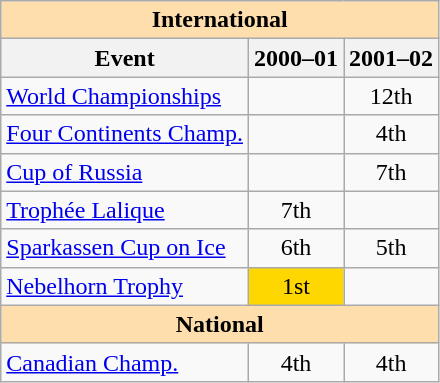<table class="wikitable" style="text-align:center">
<tr>
<th style="background-color: #ffdead; " colspan=3 align=center>International</th>
</tr>
<tr>
<th>Event</th>
<th>2000–01</th>
<th>2001–02</th>
</tr>
<tr>
<td align=left><a href='#'>World Championships</a></td>
<td></td>
<td>12th</td>
</tr>
<tr>
<td align=left><a href='#'>Four Continents Champ.</a></td>
<td></td>
<td>4th</td>
</tr>
<tr>
<td align=left> <a href='#'>Cup of Russia</a></td>
<td></td>
<td>7th</td>
</tr>
<tr>
<td align=left>  <a href='#'>Trophée Lalique</a></td>
<td>7th</td>
<td></td>
</tr>
<tr>
<td align=left>  <a href='#'>Sparkassen Cup on Ice</a></td>
<td>6th</td>
<td>5th</td>
</tr>
<tr>
<td align=left><a href='#'>Nebelhorn Trophy</a></td>
<td bgcolor=gold>1st</td>
<td></td>
</tr>
<tr>
<th style="background-color: #ffdead; " colspan=3 align=center>National</th>
</tr>
<tr>
<td align=left><a href='#'>Canadian Champ.</a></td>
<td>4th</td>
<td>4th</td>
</tr>
</table>
